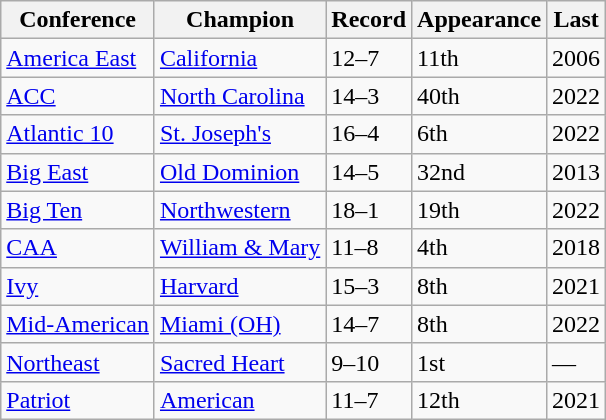<table class="wikitable">
<tr>
<th>Conference</th>
<th>Champion</th>
<th>Record</th>
<th>Appearance</th>
<th>Last</th>
</tr>
<tr>
<td><a href='#'>America East</a></td>
<td><a href='#'>California</a></td>
<td>12–7</td>
<td>11th</td>
<td>2006</td>
</tr>
<tr>
<td><a href='#'>ACC</a></td>
<td><a href='#'>North Carolina</a></td>
<td>14–3</td>
<td>40th</td>
<td>2022</td>
</tr>
<tr>
<td><a href='#'>Atlantic 10</a></td>
<td><a href='#'>St. Joseph's</a></td>
<td>16–4</td>
<td>6th</td>
<td>2022</td>
</tr>
<tr>
<td><a href='#'>Big East</a></td>
<td><a href='#'>Old Dominion</a></td>
<td>14–5</td>
<td>32nd</td>
<td>2013</td>
</tr>
<tr>
<td><a href='#'>Big Ten</a></td>
<td><a href='#'>Northwestern</a></td>
<td>18–1</td>
<td>19th</td>
<td>2022</td>
</tr>
<tr>
<td><a href='#'>CAA</a></td>
<td><a href='#'>William & Mary</a></td>
<td>11–8</td>
<td>4th</td>
<td>2018</td>
</tr>
<tr>
<td><a href='#'>Ivy</a></td>
<td><a href='#'>Harvard</a></td>
<td>15–3</td>
<td>8th</td>
<td>2021</td>
</tr>
<tr>
<td><a href='#'>Mid-American</a></td>
<td><a href='#'>Miami (OH)</a></td>
<td>14–7</td>
<td>8th</td>
<td>2022</td>
</tr>
<tr>
<td><a href='#'>Northeast</a></td>
<td><a href='#'>Sacred Heart</a></td>
<td>9–10</td>
<td>1st</td>
<td>—</td>
</tr>
<tr>
<td><a href='#'>Patriot</a></td>
<td><a href='#'>American</a></td>
<td>11–7</td>
<td>12th</td>
<td>2021</td>
</tr>
</table>
